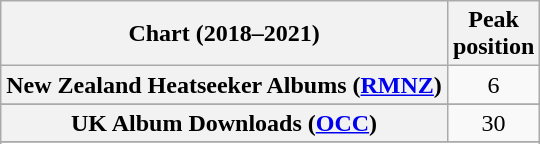<table class="wikitable sortable plainrowheaders" style="text-align:center">
<tr>
<th scope="col">Chart (2018–2021)</th>
<th scope="col">Peak<br>position</th>
</tr>
<tr>
<th scope="row">New Zealand Heatseeker Albums (<a href='#'>RMNZ</a>)</th>
<td>6</td>
</tr>
<tr>
</tr>
<tr>
<th scope="row">UK Album Downloads (<a href='#'>OCC</a>)</th>
<td>30</td>
</tr>
<tr>
</tr>
<tr>
</tr>
<tr>
</tr>
<tr>
</tr>
</table>
